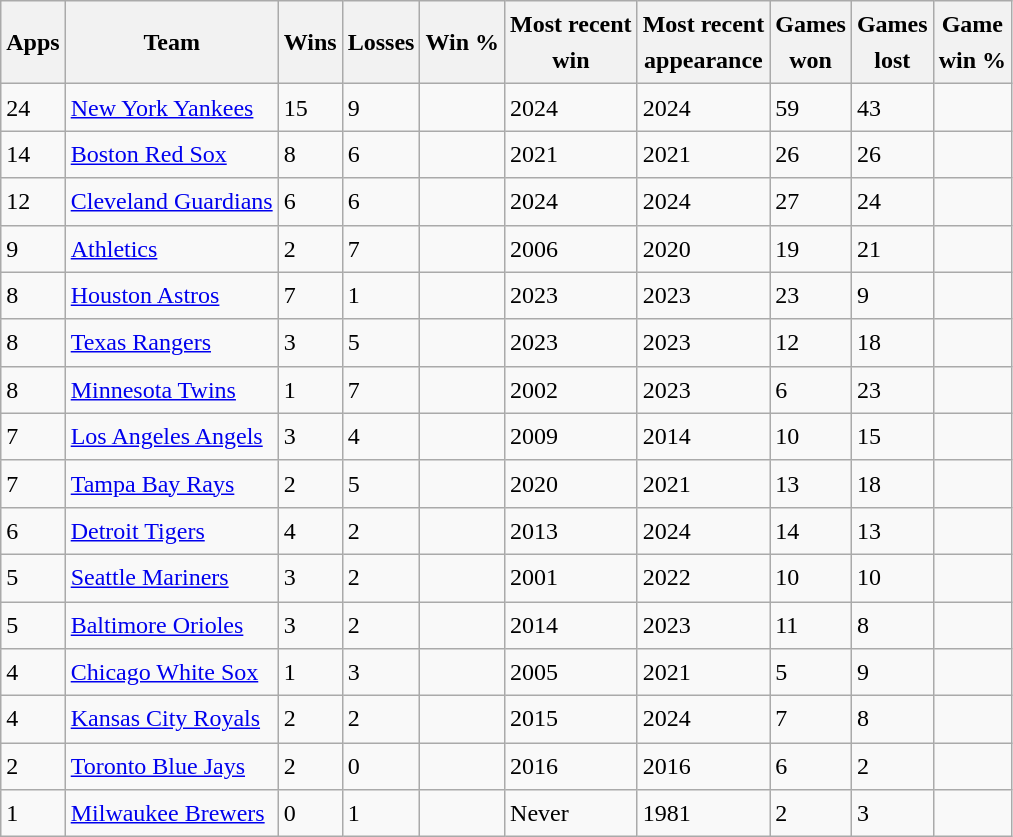<table class="wikitable sortable" style="font-size:1.00em; line-height:1.5em;">
<tr>
<th>Apps</th>
<th>Team</th>
<th>Wins</th>
<th>Losses</th>
<th>Win %</th>
<th>Most recent<br>win</th>
<th>Most recent<br>appearance</th>
<th>Games<br>won</th>
<th>Games<br>lost</th>
<th>Game<br>win %</th>
</tr>
<tr>
<td>24</td>
<td style="text-align:left;"><a href='#'>New York Yankees</a></td>
<td>15</td>
<td>9</td>
<td></td>
<td>2024</td>
<td>2024</td>
<td>59</td>
<td>43</td>
<td></td>
</tr>
<tr>
<td>14</td>
<td style="text-align:left;"><a href='#'>Boston Red Sox</a></td>
<td>8</td>
<td>6</td>
<td></td>
<td>2021</td>
<td>2021</td>
<td>26</td>
<td>26</td>
<td></td>
</tr>
<tr>
<td>12</td>
<td style="text-align:left;"><a href='#'>Cleveland Guardians</a></td>
<td>6</td>
<td>6</td>
<td></td>
<td>2024</td>
<td>2024</td>
<td>27</td>
<td>24</td>
<td></td>
</tr>
<tr>
<td>9</td>
<td style="text-align:left;"><a href='#'>Athletics</a></td>
<td>2</td>
<td>7</td>
<td></td>
<td>2006</td>
<td>2020</td>
<td>19</td>
<td>21</td>
<td></td>
</tr>
<tr>
<td>8</td>
<td style="text-align:left;"><a href='#'>Houston Astros</a></td>
<td>7</td>
<td>1</td>
<td></td>
<td>2023</td>
<td>2023</td>
<td>23</td>
<td>9</td>
<td></td>
</tr>
<tr>
<td>8</td>
<td style="text-align:left;"><a href='#'>Texas Rangers</a></td>
<td>3</td>
<td>5</td>
<td></td>
<td>2023</td>
<td>2023</td>
<td>12</td>
<td>18</td>
<td></td>
</tr>
<tr>
<td>8</td>
<td style="text-align:left;"><a href='#'>Minnesota Twins</a></td>
<td>1</td>
<td>7</td>
<td></td>
<td>2002</td>
<td>2023</td>
<td>6</td>
<td>23</td>
<td></td>
</tr>
<tr>
<td>7</td>
<td style="text-align:left;"><a href='#'>Los Angeles Angels</a></td>
<td>3</td>
<td>4</td>
<td></td>
<td>2009</td>
<td>2014</td>
<td>10</td>
<td>15</td>
<td></td>
</tr>
<tr>
<td>7</td>
<td style="text-align:left;"><a href='#'>Tampa Bay Rays</a></td>
<td>2</td>
<td>5</td>
<td></td>
<td>2020</td>
<td>2021</td>
<td>13</td>
<td>18</td>
<td></td>
</tr>
<tr>
<td>6</td>
<td style="text-align:left;"><a href='#'>Detroit Tigers</a></td>
<td>4</td>
<td>2</td>
<td></td>
<td>2013</td>
<td>2024</td>
<td>14</td>
<td>13</td>
<td></td>
</tr>
<tr>
<td>5</td>
<td style="text-align:left;"><a href='#'>Seattle Mariners</a></td>
<td>3</td>
<td>2</td>
<td></td>
<td>2001</td>
<td>2022</td>
<td>10</td>
<td>10</td>
<td></td>
</tr>
<tr>
<td>5</td>
<td style="text-align:left;"><a href='#'>Baltimore Orioles</a></td>
<td>3</td>
<td>2</td>
<td></td>
<td>2014</td>
<td>2023</td>
<td>11</td>
<td>8</td>
<td></td>
</tr>
<tr>
<td>4</td>
<td style="text-align:left;"><a href='#'>Chicago White Sox</a></td>
<td>1</td>
<td>3</td>
<td></td>
<td>2005</td>
<td>2021</td>
<td>5</td>
<td>9</td>
<td></td>
</tr>
<tr>
<td>4</td>
<td style="text-align:left;"><a href='#'>Kansas City Royals</a></td>
<td>2</td>
<td>2</td>
<td></td>
<td>2015</td>
<td>2024</td>
<td>7</td>
<td>8</td>
<td></td>
</tr>
<tr>
<td>2</td>
<td style="text-align:left;"><a href='#'>Toronto Blue Jays</a></td>
<td>2</td>
<td>0</td>
<td></td>
<td>2016</td>
<td>2016</td>
<td>6</td>
<td>2</td>
<td></td>
</tr>
<tr>
<td>1</td>
<td style="text-align:left;"><a href='#'>Milwaukee Brewers</a></td>
<td>0</td>
<td>1</td>
<td></td>
<td>Never</td>
<td>1981</td>
<td>2</td>
<td>3</td>
<td></td>
</tr>
</table>
